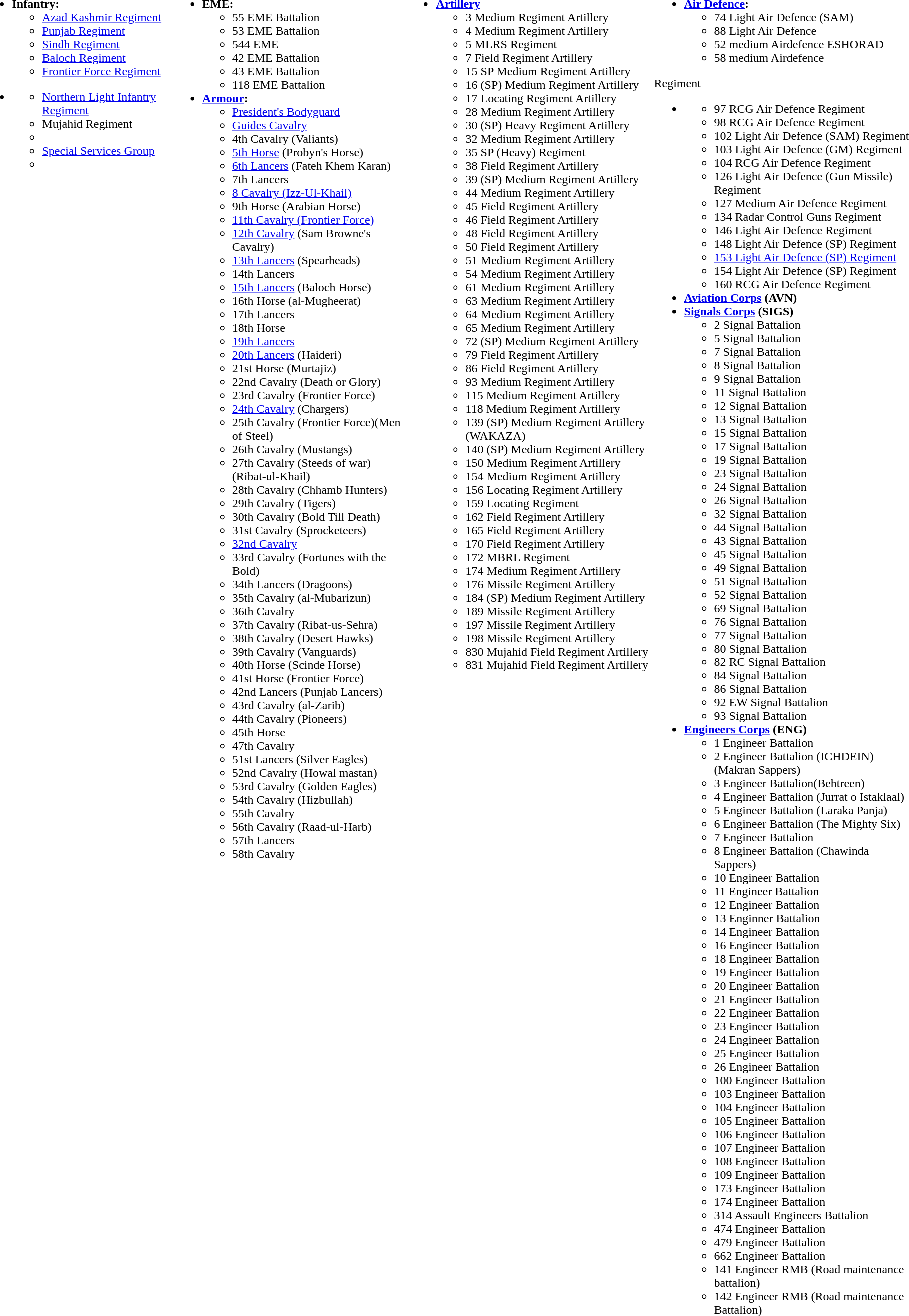<table>
<tr valign=top>
<td><br><ul><li><strong>Infantry:</strong><ul><li><a href='#'>Azad Kashmir Regiment</a></li><li><a href='#'>Punjab Regiment</a></li><li><a href='#'>Sindh Regiment</a></li><li><a href='#'>Baloch Regiment</a></li><li><a href='#'>Frontier Force Regiment</a></li></ul></li></ul><ul><li><ul><li><a href='#'>Northern Light Infantry Regiment</a></li><li>Mujahid Regiment</li><li></li><li><a href='#'>Special Services Group</a></li><li></li></ul></li></ul></td>
<td><br><ul><li><strong>EME:</strong><ul><li>55 EME Battalion</li><li>53 EME Battalion</li><li>544 EME</li><li>42 EME Battalion</li><li>43 EME Battalion</li><li>118 EME Battalion</li></ul></li><li><strong><a href='#'>Armour</a>:</strong><ul><li><a href='#'>President's Bodyguard</a></li><li><a href='#'>Guides Cavalry</a></li><li>4th Cavalry (Valiants)</li><li><a href='#'>5th Horse</a> (Probyn's Horse)</li><li><a href='#'>6th Lancers</a> (Fateh Khem Karan)</li><li>7th Lancers</li><li><a href='#'>8 Cavalry (Izz-Ul-Khail)</a></li><li>9th Horse  (Arabian Horse)</li><li><a href='#'>11th Cavalry (Frontier Force)</a></li><li><a href='#'>12th Cavalry</a> (Sam Browne's Cavalry)</li><li><a href='#'>13th Lancers</a> (Spearheads)</li><li>14th Lancers</li><li><a href='#'>15th Lancers</a> (Baloch Horse)</li><li>16th Horse (al-Mugheerat)</li><li>17th Lancers</li><li>18th Horse</li><li><a href='#'>19th Lancers</a></li><li><a href='#'>20th Lancers</a> (Haideri)</li><li>21st Horse (Murtajiz)</li><li>22nd Cavalry (Death or Glory)</li><li>23rd Cavalry (Frontier Force)</li><li><a href='#'>24th Cavalry</a> (Chargers)</li><li>25th Cavalry (Frontier Force)(Men of Steel)</li><li>26th Cavalry (Mustangs)</li><li>27th Cavalry (Steeds of war)(Ribat-ul-Khail)</li><li>28th Cavalry (Chhamb Hunters)</li><li>29th Cavalry (Tigers)</li><li>30th Cavalry (Bold Till Death)</li><li>31st Cavalry (Sprocketeers)</li><li><a href='#'>32nd Cavalry</a></li><li>33rd Cavalry (Fortunes with the Bold)</li><li>34th Lancers (Dragoons)</li><li>35th Cavalry (al-Mubarizun)</li><li>36th Cavalry</li><li>37th Cavalry (Ribat-us-Sehra)</li><li>38th Cavalry (Desert Hawks)</li><li>39th Cavalry (Vanguards)</li><li>40th Horse (Scinde Horse)</li><li>41st Horse (Frontier Force)</li><li>42nd Lancers (Punjab Lancers)</li><li>43rd Cavalry (al-Zarib)</li><li>44th Cavalry (Pioneers)</li><li>45th Horse</li><li>47th Cavalry</li><li>51st Lancers (Silver Eagles)</li><li>52nd Cavalry (Howal mastan)</li><li>53rd Cavalry (Golden Eagles)</li><li>54th Cavalry (Hizbullah)</li><li>55th Cavalry</li><li>56th Cavalry (Raad-ul-Harb)</li><li>57th Lancers</li><li>58th Cavalry</li></ul></li></ul></td>
<td><br><ul><li><strong><a href='#'>Artillery</a></strong><ul><li>3 Medium Regiment Artillery</li><li>4 Medium Regiment Artillery</li><li>5 MLRS Regiment</li><li>7 Field Regiment Artillery</li><li>15 SP Medium Regiment Artillery</li><li>16 (SP) Medium Regiment Artillery</li><li>17 Locating Regiment Artillery</li><li>28 Medium Regiment Artillery</li><li>30 (SP) Heavy Regiment Artillery</li><li>32 Medium Regiment Artillery</li><li>35 SP (Heavy) Regiment</li><li>38 Field Regiment Artillery</li><li>39 (SP) Medium Regiment Artillery</li><li>44 Medium Regiment Artillery</li><li>45 Field Regiment Artillery</li><li>46 Field Regiment Artillery</li><li>48 Field Regiment Artillery</li><li>50 Field Regiment Artillery</li><li>51 Medium Regiment Artillery</li><li>54 Medium Regiment Artillery</li><li>61 Medium Regiment Artillery</li><li>63 Medium Regiment Artillery</li><li>64 Medium Regiment Artillery</li><li>65 Medium Regiment Artillery</li><li>72 (SP) Medium Regiment Artillery</li><li>79 Field Regiment Artillery</li><li>86 Field Regiment Artillery</li><li>93 Medium Regiment Artillery</li><li>115 Medium Regiment Artillery</li><li>118 Medium Regiment Artillery</li><li>139  (SP) Medium Regiment Artillery (WAKAZA)</li><li>140 (SP) Medium Regiment Artillery</li><li>150 Medium Regiment Artillery</li><li>154 Medium Regiment Artillery</li><li>156 Locating Regiment Artillery</li><li>159 Locating Regiment</li><li>162 Field Regiment Artillery</li><li>165 Field Regiment Artillery</li><li>170 Field Regiment Artillery</li><li>172 MBRL Regiment</li><li>174 Medium Regiment Artillery</li><li>176 Missile Regiment Artillery</li><li>184 (SP) Medium Regiment Artillery</li><li>189 Missile Regiment Artillery</li><li>197 Missile Regiment Artillery</li><li>198 Missile Regiment Artillery</li><li>830 Mujahid Field Regiment Artillery</li><li>831 Mujahid Field Regiment Artillery</li></ul></li></ul></td>
<td><br><ul><li><strong><a href='#'>Air Defence</a>:</strong><ul><li>74 Light Air Defence (SAM)</li><li>88 Light Air Defence</li><li>52 medium Airdefence ESHORAD</li><li>58 medium Airdefence</li></ul></li></ul>Regiment<ul><li><ul><li>97 RCG Air Defence Regiment</li><li>98 RCG Air Defence Regiment</li><li>102 Light Air Defence (SAM) Regiment</li><li>103 Light Air Defence (GM) Regiment</li><li>104 RCG Air Defence Regiment</li><li>126 Light Air Defence (Gun Missile) Regiment</li><li>127 Medium Air Defence Regiment</li><li>134 Radar Control Guns Regiment</li><li>146 Light Air Defence Regiment</li><li>148 Light Air Defence (SP) Regiment</li><li><a href='#'>153 Light Air Defence (SP) Regiment</a></li><li>154 Light Air Defence (SP) Regiment</li><li>160 RCG Air Defence Regiment</li></ul></li><li><strong><a href='#'>Aviation Corps</a> (AVN)</strong></li><li><strong><a href='#'>Signals Corps</a> (SIGS)</strong><ul><li>2 Signal Battalion</li><li>5 Signal Battalion</li><li>7 Signal Battalion</li><li>8 Signal Battalion</li><li>9 Signal Battalion</li><li>11 Signal Battalion</li><li>12 Signal Battalion</li><li>13 Signal Battalion</li><li>15 Signal Battalion</li><li>17 Signal Battalion</li><li>19 Signal Battalion</li><li>23 Signal Battalion</li><li>24 Signal Battalion</li><li>26 Signal Battalion</li><li>32 Signal Battalion</li><li>44 Signal Battalion</li><li>43 Signal Battalion</li><li>45 Signal Battalion </li><li>49 Signal Battalion</li><li>51 Signal Battalion</li><li>52 Signal Battalion</li><li>69 Signal Battalion</li><li>76 Signal Battalion</li><li>77 Signal Battalion</li><li>80 Signal Battalion</li><li>82 RC Signal Battalion</li><li>84 Signal Battalion</li><li>86 Signal Battalion</li><li>92 EW Signal Battalion</li><li>93 Signal Battalion</li></ul></li><li><strong><a href='#'>Engineers Corps</a> (ENG)</strong><ul><li>1 Engineer Battalion</li><li>2 Engineer Battalion (ICHDEIN)(Makran Sappers)</li><li>3 Engineer Battalion(Behtreen)</li><li>4 Engineer Battalion (Jurrat o Istaklaal)</li><li>5 Engineer Battalion (Laraka Panja)</li><li>6 Engineer Battalion (The Mighty Six)</li><li>7 Engineer Battalion</li><li>8 Engineer Battalion (Chawinda Sappers)</li><li>10 Engineer Battalion</li><li>11 Engineer Battalion</li><li>12 Engineer Battalion</li><li>13 Enginner Battalion</li><li>14 Engineer Battalion</li><li>16 Engineer Battalion</li><li>18 Engineer Battalion</li><li>19 Engineer Battalion</li><li>20 Engineer Battalion</li><li>21 Engineer Battalion</li><li>22 Engineer Battalion</li><li>23 Engineer Battalion</li><li>24 Engineer Battalion</li><li>25 Engineer Battalion</li><li>26 Engineer Battalion</li><li>100 Engineer Battalion</li><li>103 Engineer Battalion</li><li>104 Engineer Battalion</li><li>105 Engineer Battalion</li><li>106 Engineer Battalion</li><li>107 Engineer Battalion</li><li>108 Engineer Battalion</li><li>109 Engineer Battalion</li><li>173 Engineer Battalion</li><li>174 Engineer Battalion</li><li>314 Assault Engineers Battalion</li><li>474 Engineer Battalion</li><li>479 Engineer Battalion</li><li>662 Engineer Battalion</li><li>141 Engineer RMB (Road maintenance battalion)</li><li>142 Engineer RMB (Road maintenance Battalion)</li></ul></li></ul></td>
<td></td>
<td></td>
<td></td>
<td></td>
</tr>
</table>
